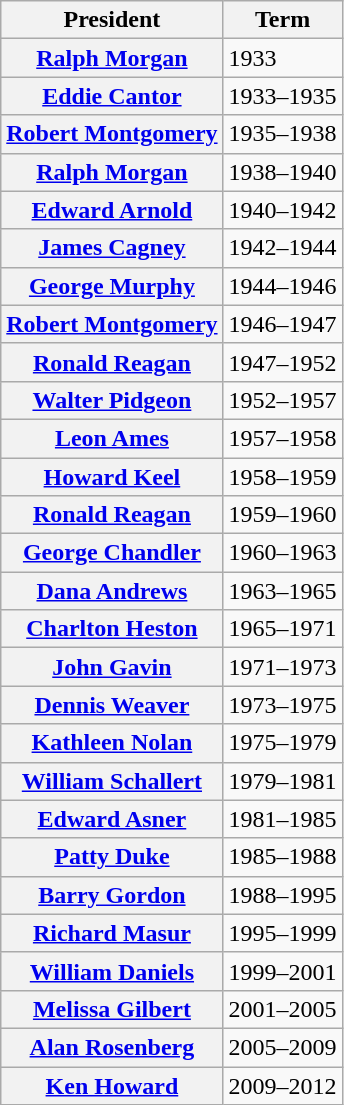<table class="wikitable plainrowheaders">
<tr>
<th scope="col">President</th>
<th scope="col">Term</th>
</tr>
<tr>
<th scope="row"><a href='#'>Ralph Morgan</a></th>
<td>1933</td>
</tr>
<tr>
<th scope="row"><a href='#'>Eddie Cantor</a></th>
<td>1933–1935</td>
</tr>
<tr>
<th scope="row"><a href='#'>Robert Montgomery</a></th>
<td>1935–1938</td>
</tr>
<tr>
<th scope="row"><a href='#'>Ralph Morgan</a></th>
<td>1938–1940</td>
</tr>
<tr>
<th scope="row"><a href='#'>Edward Arnold</a></th>
<td>1940–1942</td>
</tr>
<tr>
<th scope="row"><a href='#'>James Cagney</a></th>
<td>1942–1944</td>
</tr>
<tr>
<th scope="row"><a href='#'>George Murphy</a></th>
<td>1944–1946</td>
</tr>
<tr>
<th scope="row"><a href='#'>Robert Montgomery</a></th>
<td>1946–1947</td>
</tr>
<tr>
<th scope="row"><a href='#'>Ronald Reagan</a></th>
<td>1947–1952</td>
</tr>
<tr>
<th scope="row"><a href='#'>Walter Pidgeon</a></th>
<td>1952–1957</td>
</tr>
<tr>
<th scope="row"><a href='#'>Leon Ames</a></th>
<td>1957–1958</td>
</tr>
<tr>
<th scope="row"><a href='#'>Howard Keel</a></th>
<td>1958–1959</td>
</tr>
<tr>
<th scope="row"><a href='#'>Ronald Reagan</a></th>
<td>1959–1960</td>
</tr>
<tr>
<th scope="row"><a href='#'>George Chandler</a></th>
<td>1960–1963</td>
</tr>
<tr>
<th scope="row"><a href='#'>Dana Andrews</a></th>
<td>1963–1965</td>
</tr>
<tr>
<th scope="row"><a href='#'>Charlton Heston</a></th>
<td>1965–1971</td>
</tr>
<tr>
<th scope="row"><a href='#'>John Gavin</a></th>
<td>1971–1973</td>
</tr>
<tr>
<th scope="row"><a href='#'>Dennis Weaver</a></th>
<td>1973–1975</td>
</tr>
<tr>
<th scope="row"><a href='#'>Kathleen Nolan</a></th>
<td>1975–1979</td>
</tr>
<tr>
<th scope="row"><a href='#'>William Schallert</a></th>
<td>1979–1981</td>
</tr>
<tr>
<th scope="row"><a href='#'>Edward Asner</a></th>
<td>1981–1985</td>
</tr>
<tr>
<th scope="row"><a href='#'>Patty Duke</a></th>
<td>1985–1988</td>
</tr>
<tr>
<th scope="row"><a href='#'>Barry Gordon</a></th>
<td>1988–1995</td>
</tr>
<tr>
<th scope="row"><a href='#'>Richard Masur</a></th>
<td>1995–1999</td>
</tr>
<tr>
<th scope="row"><a href='#'>William Daniels</a></th>
<td>1999–2001</td>
</tr>
<tr>
<th scope="row"><a href='#'>Melissa Gilbert</a></th>
<td>2001–2005</td>
</tr>
<tr>
<th scope="row"><a href='#'>Alan Rosenberg</a></th>
<td>2005–2009</td>
</tr>
<tr>
<th scope="row"><a href='#'>Ken Howard</a></th>
<td>2009–2012</td>
</tr>
</table>
